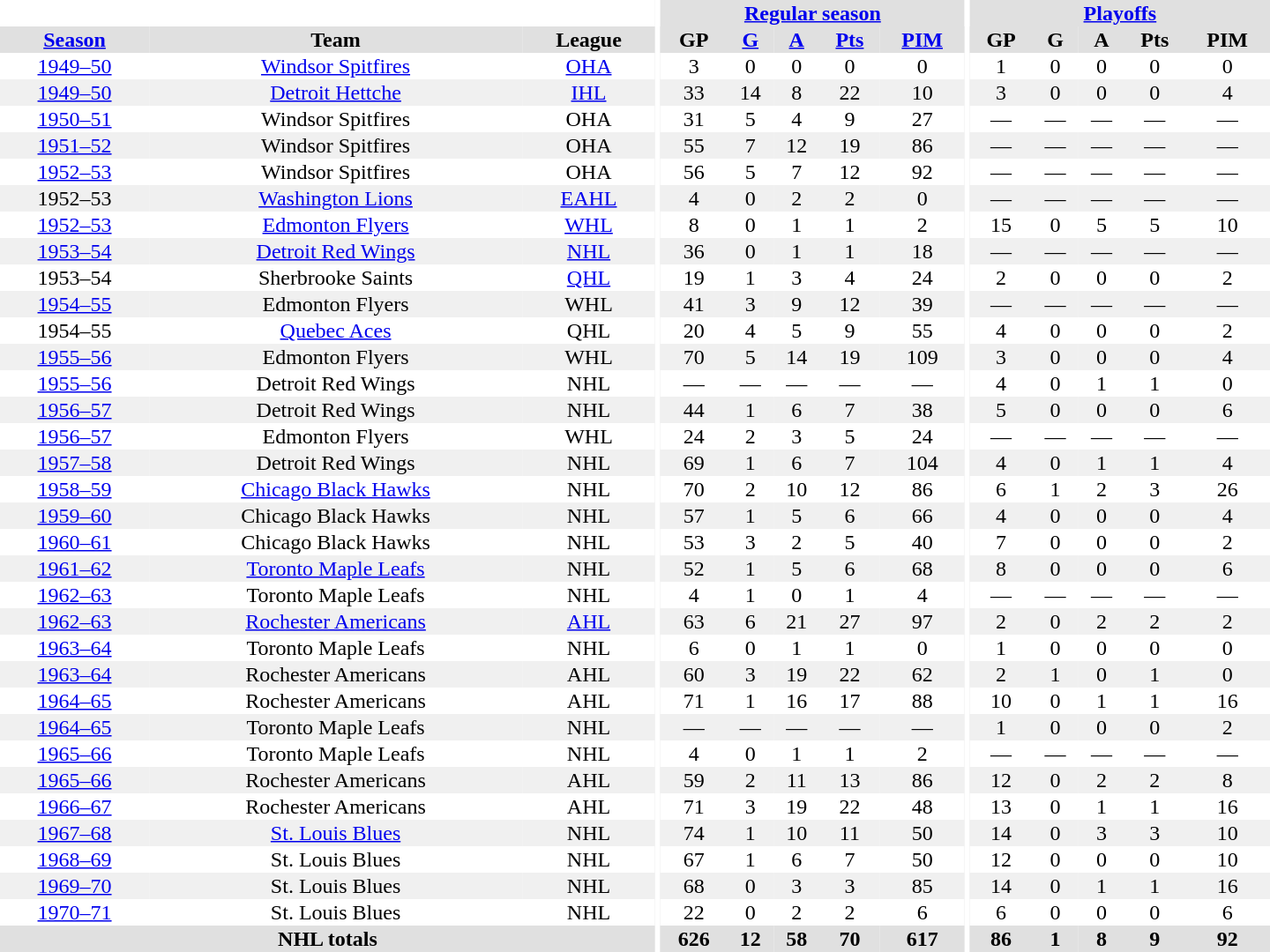<table border="0" cellpadding="1" cellspacing="0" style="text-align:center; width:60em">
<tr bgcolor="#e0e0e0">
<th colspan="3" bgcolor="#ffffff"></th>
<th rowspan="100" bgcolor="#ffffff"></th>
<th colspan="5"><a href='#'>Regular season</a></th>
<th rowspan="100" bgcolor="#ffffff"></th>
<th colspan="5"><a href='#'>Playoffs</a></th>
</tr>
<tr bgcolor="#e0e0e0">
<th><a href='#'>Season</a></th>
<th>Team</th>
<th>League</th>
<th>GP</th>
<th><a href='#'>G</a></th>
<th><a href='#'>A</a></th>
<th><a href='#'>Pts</a></th>
<th><a href='#'>PIM</a></th>
<th>GP</th>
<th>G</th>
<th>A</th>
<th>Pts</th>
<th>PIM</th>
</tr>
<tr>
<td><a href='#'>1949–50</a></td>
<td><a href='#'>Windsor Spitfires</a></td>
<td><a href='#'>OHA</a></td>
<td>3</td>
<td>0</td>
<td>0</td>
<td>0</td>
<td>0</td>
<td>1</td>
<td>0</td>
<td>0</td>
<td>0</td>
<td>0</td>
</tr>
<tr bgcolor="#f0f0f0">
<td><a href='#'>1949–50</a></td>
<td><a href='#'>Detroit Hettche</a></td>
<td><a href='#'>IHL</a></td>
<td>33</td>
<td>14</td>
<td>8</td>
<td>22</td>
<td>10</td>
<td>3</td>
<td>0</td>
<td>0</td>
<td>0</td>
<td>4</td>
</tr>
<tr>
<td><a href='#'>1950–51</a></td>
<td>Windsor Spitfires</td>
<td>OHA</td>
<td>31</td>
<td>5</td>
<td>4</td>
<td>9</td>
<td>27</td>
<td>—</td>
<td>—</td>
<td>—</td>
<td>—</td>
<td>—</td>
</tr>
<tr bgcolor="#f0f0f0">
<td><a href='#'>1951–52</a></td>
<td>Windsor Spitfires</td>
<td>OHA</td>
<td>55</td>
<td>7</td>
<td>12</td>
<td>19</td>
<td>86</td>
<td>—</td>
<td>—</td>
<td>—</td>
<td>—</td>
<td>—</td>
</tr>
<tr>
<td><a href='#'>1952–53</a></td>
<td>Windsor Spitfires</td>
<td>OHA</td>
<td>56</td>
<td>5</td>
<td>7</td>
<td>12</td>
<td>92</td>
<td>—</td>
<td>—</td>
<td>—</td>
<td>—</td>
<td>—</td>
</tr>
<tr bgcolor="#f0f0f0">
<td>1952–53</td>
<td><a href='#'>Washington Lions</a></td>
<td><a href='#'>EAHL</a></td>
<td>4</td>
<td>0</td>
<td>2</td>
<td>2</td>
<td>0</td>
<td>—</td>
<td>—</td>
<td>—</td>
<td>—</td>
<td>—</td>
</tr>
<tr>
<td><a href='#'>1952–53</a></td>
<td><a href='#'>Edmonton Flyers</a></td>
<td><a href='#'>WHL</a></td>
<td>8</td>
<td>0</td>
<td>1</td>
<td>1</td>
<td>2</td>
<td>15</td>
<td>0</td>
<td>5</td>
<td>5</td>
<td>10</td>
</tr>
<tr bgcolor="#f0f0f0">
<td><a href='#'>1953–54</a></td>
<td><a href='#'>Detroit Red Wings</a></td>
<td><a href='#'>NHL</a></td>
<td>36</td>
<td>0</td>
<td>1</td>
<td>1</td>
<td>18</td>
<td>—</td>
<td>—</td>
<td>—</td>
<td>—</td>
<td>—</td>
</tr>
<tr>
<td>1953–54</td>
<td>Sherbrooke Saints</td>
<td><a href='#'>QHL</a></td>
<td>19</td>
<td>1</td>
<td>3</td>
<td>4</td>
<td>24</td>
<td>2</td>
<td>0</td>
<td>0</td>
<td>0</td>
<td>2</td>
</tr>
<tr bgcolor="#f0f0f0">
<td><a href='#'>1954–55</a></td>
<td>Edmonton Flyers</td>
<td>WHL</td>
<td>41</td>
<td>3</td>
<td>9</td>
<td>12</td>
<td>39</td>
<td>—</td>
<td>—</td>
<td>—</td>
<td>—</td>
<td>—</td>
</tr>
<tr>
<td>1954–55</td>
<td><a href='#'>Quebec Aces</a></td>
<td>QHL</td>
<td>20</td>
<td>4</td>
<td>5</td>
<td>9</td>
<td>55</td>
<td>4</td>
<td>0</td>
<td>0</td>
<td>0</td>
<td>2</td>
</tr>
<tr bgcolor="#f0f0f0">
<td><a href='#'>1955–56</a></td>
<td>Edmonton Flyers</td>
<td>WHL</td>
<td>70</td>
<td>5</td>
<td>14</td>
<td>19</td>
<td>109</td>
<td>3</td>
<td>0</td>
<td>0</td>
<td>0</td>
<td>4</td>
</tr>
<tr>
<td><a href='#'>1955–56</a></td>
<td>Detroit Red Wings</td>
<td>NHL</td>
<td>—</td>
<td>—</td>
<td>—</td>
<td>—</td>
<td>—</td>
<td>4</td>
<td>0</td>
<td>1</td>
<td>1</td>
<td>0</td>
</tr>
<tr bgcolor="#f0f0f0">
<td><a href='#'>1956–57</a></td>
<td>Detroit Red Wings</td>
<td>NHL</td>
<td>44</td>
<td>1</td>
<td>6</td>
<td>7</td>
<td>38</td>
<td>5</td>
<td>0</td>
<td>0</td>
<td>0</td>
<td>6</td>
</tr>
<tr>
<td><a href='#'>1956–57</a></td>
<td>Edmonton Flyers</td>
<td>WHL</td>
<td>24</td>
<td>2</td>
<td>3</td>
<td>5</td>
<td>24</td>
<td>—</td>
<td>—</td>
<td>—</td>
<td>—</td>
<td>—</td>
</tr>
<tr bgcolor="#f0f0f0">
<td><a href='#'>1957–58</a></td>
<td>Detroit Red Wings</td>
<td>NHL</td>
<td>69</td>
<td>1</td>
<td>6</td>
<td>7</td>
<td>104</td>
<td>4</td>
<td>0</td>
<td>1</td>
<td>1</td>
<td>4</td>
</tr>
<tr>
<td><a href='#'>1958–59</a></td>
<td><a href='#'>Chicago Black Hawks</a></td>
<td>NHL</td>
<td>70</td>
<td>2</td>
<td>10</td>
<td>12</td>
<td>86</td>
<td>6</td>
<td>1</td>
<td>2</td>
<td>3</td>
<td>26</td>
</tr>
<tr bgcolor="#f0f0f0">
<td><a href='#'>1959–60</a></td>
<td>Chicago Black Hawks</td>
<td>NHL</td>
<td>57</td>
<td>1</td>
<td>5</td>
<td>6</td>
<td>66</td>
<td>4</td>
<td>0</td>
<td>0</td>
<td>0</td>
<td>4</td>
</tr>
<tr>
<td><a href='#'>1960–61</a></td>
<td>Chicago Black Hawks</td>
<td>NHL</td>
<td>53</td>
<td>3</td>
<td>2</td>
<td>5</td>
<td>40</td>
<td>7</td>
<td>0</td>
<td>0</td>
<td>0</td>
<td>2</td>
</tr>
<tr bgcolor="#f0f0f0">
<td><a href='#'>1961–62</a></td>
<td><a href='#'>Toronto Maple Leafs</a></td>
<td>NHL</td>
<td>52</td>
<td>1</td>
<td>5</td>
<td>6</td>
<td>68</td>
<td>8</td>
<td>0</td>
<td>0</td>
<td>0</td>
<td>6</td>
</tr>
<tr>
<td><a href='#'>1962–63</a></td>
<td>Toronto Maple Leafs</td>
<td>NHL</td>
<td>4</td>
<td>1</td>
<td>0</td>
<td>1</td>
<td>4</td>
<td>—</td>
<td>—</td>
<td>—</td>
<td>—</td>
<td>—</td>
</tr>
<tr bgcolor="#f0f0f0">
<td><a href='#'>1962–63</a></td>
<td><a href='#'>Rochester Americans</a></td>
<td><a href='#'>AHL</a></td>
<td>63</td>
<td>6</td>
<td>21</td>
<td>27</td>
<td>97</td>
<td>2</td>
<td>0</td>
<td>2</td>
<td>2</td>
<td>2</td>
</tr>
<tr>
<td><a href='#'>1963–64</a></td>
<td>Toronto Maple Leafs</td>
<td>NHL</td>
<td>6</td>
<td>0</td>
<td>1</td>
<td>1</td>
<td>0</td>
<td>1</td>
<td>0</td>
<td>0</td>
<td>0</td>
<td>0</td>
</tr>
<tr bgcolor="#f0f0f0">
<td><a href='#'>1963–64</a></td>
<td>Rochester Americans</td>
<td>AHL</td>
<td>60</td>
<td>3</td>
<td>19</td>
<td>22</td>
<td>62</td>
<td>2</td>
<td>1</td>
<td>0</td>
<td>1</td>
<td>0</td>
</tr>
<tr>
<td><a href='#'>1964–65</a></td>
<td>Rochester Americans</td>
<td>AHL</td>
<td>71</td>
<td>1</td>
<td>16</td>
<td>17</td>
<td>88</td>
<td>10</td>
<td>0</td>
<td>1</td>
<td>1</td>
<td>16</td>
</tr>
<tr bgcolor="#f0f0f0">
<td><a href='#'>1964–65</a></td>
<td>Toronto Maple Leafs</td>
<td>NHL</td>
<td>—</td>
<td>—</td>
<td>—</td>
<td>—</td>
<td>—</td>
<td>1</td>
<td>0</td>
<td>0</td>
<td>0</td>
<td>2</td>
</tr>
<tr>
<td><a href='#'>1965–66</a></td>
<td>Toronto Maple Leafs</td>
<td>NHL</td>
<td>4</td>
<td>0</td>
<td>1</td>
<td>1</td>
<td>2</td>
<td>—</td>
<td>—</td>
<td>—</td>
<td>—</td>
<td>—</td>
</tr>
<tr bgcolor="#f0f0f0">
<td><a href='#'>1965–66</a></td>
<td>Rochester Americans</td>
<td>AHL</td>
<td>59</td>
<td>2</td>
<td>11</td>
<td>13</td>
<td>86</td>
<td>12</td>
<td>0</td>
<td>2</td>
<td>2</td>
<td>8</td>
</tr>
<tr>
<td><a href='#'>1966–67</a></td>
<td>Rochester Americans</td>
<td>AHL</td>
<td>71</td>
<td>3</td>
<td>19</td>
<td>22</td>
<td>48</td>
<td>13</td>
<td>0</td>
<td>1</td>
<td>1</td>
<td>16</td>
</tr>
<tr bgcolor="#f0f0f0">
<td><a href='#'>1967–68</a></td>
<td><a href='#'>St. Louis Blues</a></td>
<td>NHL</td>
<td>74</td>
<td>1</td>
<td>10</td>
<td>11</td>
<td>50</td>
<td>14</td>
<td>0</td>
<td>3</td>
<td>3</td>
<td>10</td>
</tr>
<tr>
<td><a href='#'>1968–69</a></td>
<td>St. Louis Blues</td>
<td>NHL</td>
<td>67</td>
<td>1</td>
<td>6</td>
<td>7</td>
<td>50</td>
<td>12</td>
<td>0</td>
<td>0</td>
<td>0</td>
<td>10</td>
</tr>
<tr bgcolor="#f0f0f0">
<td><a href='#'>1969–70</a></td>
<td>St. Louis Blues</td>
<td>NHL</td>
<td>68</td>
<td>0</td>
<td>3</td>
<td>3</td>
<td>85</td>
<td>14</td>
<td>0</td>
<td>1</td>
<td>1</td>
<td>16</td>
</tr>
<tr>
<td><a href='#'>1970–71</a></td>
<td>St. Louis Blues</td>
<td>NHL</td>
<td>22</td>
<td>0</td>
<td>2</td>
<td>2</td>
<td>6</td>
<td>6</td>
<td>0</td>
<td>0</td>
<td>0</td>
<td>6</td>
</tr>
<tr bgcolor="#e0e0e0">
<th colspan="3">NHL totals</th>
<th>626</th>
<th>12</th>
<th>58</th>
<th>70</th>
<th>617</th>
<th>86</th>
<th>1</th>
<th>8</th>
<th>9</th>
<th>92</th>
</tr>
</table>
